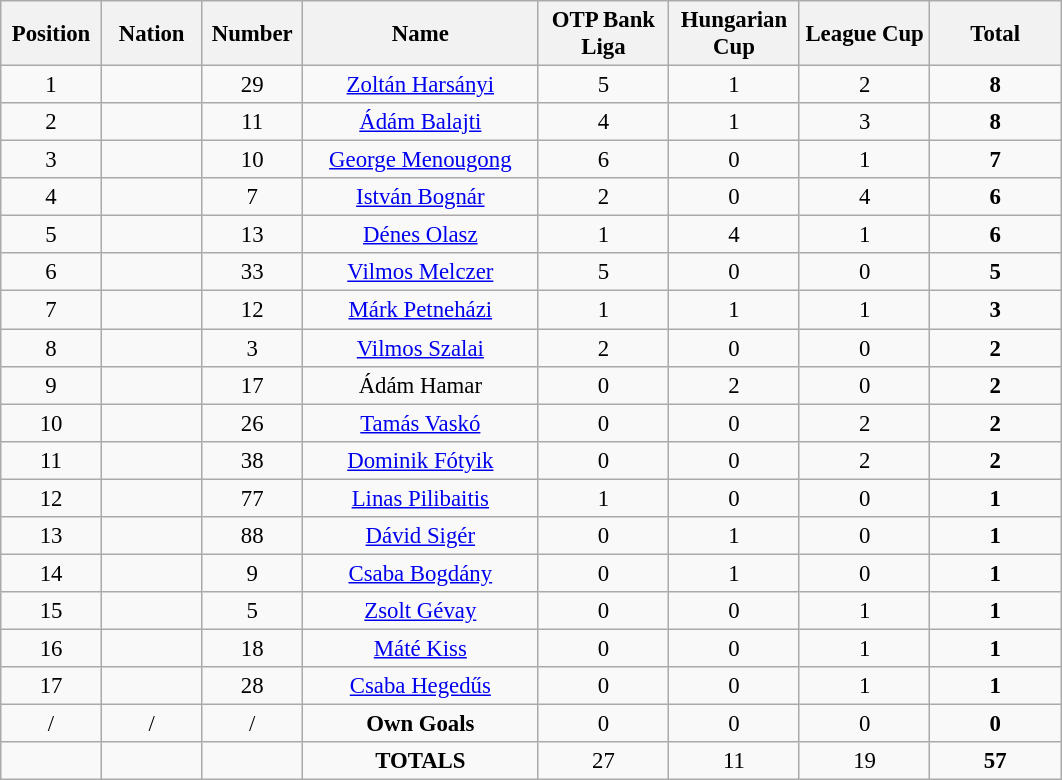<table class="wikitable" style="font-size: 95%; text-align: center;">
<tr>
<th width=60>Position</th>
<th width=60>Nation</th>
<th width=60>Number</th>
<th width=150>Name</th>
<th width=80>OTP Bank Liga</th>
<th width=80>Hungarian Cup</th>
<th width=80>League Cup</th>
<th width=80>Total</th>
</tr>
<tr>
<td>1</td>
<td></td>
<td>29</td>
<td><a href='#'>Zoltán Harsányi</a></td>
<td>5</td>
<td>1</td>
<td>2</td>
<td><strong>8</strong></td>
</tr>
<tr>
<td>2</td>
<td></td>
<td>11</td>
<td><a href='#'>Ádám Balajti</a></td>
<td>4</td>
<td>1</td>
<td>3</td>
<td><strong>8</strong></td>
</tr>
<tr>
<td>3</td>
<td></td>
<td>10</td>
<td><a href='#'>George Menougong</a></td>
<td>6</td>
<td>0</td>
<td>1</td>
<td><strong>7</strong></td>
</tr>
<tr>
<td>4</td>
<td></td>
<td>7</td>
<td><a href='#'>István Bognár</a></td>
<td>2</td>
<td>0</td>
<td>4</td>
<td><strong>6</strong></td>
</tr>
<tr>
<td>5</td>
<td></td>
<td>13</td>
<td><a href='#'>Dénes Olasz</a></td>
<td>1</td>
<td>4</td>
<td>1</td>
<td><strong>6</strong></td>
</tr>
<tr>
<td>6</td>
<td></td>
<td>33</td>
<td><a href='#'>Vilmos Melczer</a></td>
<td>5</td>
<td>0</td>
<td>0</td>
<td><strong>5</strong></td>
</tr>
<tr>
<td>7</td>
<td></td>
<td>12</td>
<td><a href='#'>Márk Petneházi</a></td>
<td>1</td>
<td>1</td>
<td>1</td>
<td><strong>3</strong></td>
</tr>
<tr>
<td>8</td>
<td></td>
<td>3</td>
<td><a href='#'>Vilmos Szalai</a></td>
<td>2</td>
<td>0</td>
<td>0</td>
<td><strong>2</strong></td>
</tr>
<tr>
<td>9</td>
<td></td>
<td>17</td>
<td>Ádám Hamar</td>
<td>0</td>
<td>2</td>
<td>0</td>
<td><strong>2</strong></td>
</tr>
<tr>
<td>10</td>
<td></td>
<td>26</td>
<td><a href='#'>Tamás Vaskó</a></td>
<td>0</td>
<td>0</td>
<td>2</td>
<td><strong>2</strong></td>
</tr>
<tr>
<td>11</td>
<td></td>
<td>38</td>
<td><a href='#'>Dominik Fótyik</a></td>
<td>0</td>
<td>0</td>
<td>2</td>
<td><strong>2</strong></td>
</tr>
<tr>
<td>12</td>
<td></td>
<td>77</td>
<td><a href='#'>Linas Pilibaitis</a></td>
<td>1</td>
<td>0</td>
<td>0</td>
<td><strong>1</strong></td>
</tr>
<tr>
<td>13</td>
<td></td>
<td>88</td>
<td><a href='#'>Dávid Sigér</a></td>
<td>0</td>
<td>1</td>
<td>0</td>
<td><strong>1</strong></td>
</tr>
<tr>
<td>14</td>
<td></td>
<td>9</td>
<td><a href='#'>Csaba Bogdány</a></td>
<td>0</td>
<td>1</td>
<td>0</td>
<td><strong>1</strong></td>
</tr>
<tr>
<td>15</td>
<td></td>
<td>5</td>
<td><a href='#'>Zsolt Gévay</a></td>
<td>0</td>
<td>0</td>
<td>1</td>
<td><strong>1</strong></td>
</tr>
<tr>
<td>16</td>
<td></td>
<td>18</td>
<td><a href='#'>Máté Kiss</a></td>
<td>0</td>
<td>0</td>
<td>1</td>
<td><strong>1</strong></td>
</tr>
<tr>
<td>17</td>
<td></td>
<td>28</td>
<td><a href='#'>Csaba Hegedűs</a></td>
<td>0</td>
<td>0</td>
<td>1</td>
<td><strong>1</strong></td>
</tr>
<tr>
<td>/</td>
<td>/</td>
<td>/</td>
<td><strong>Own Goals</strong></td>
<td>0</td>
<td>0</td>
<td>0</td>
<td><strong>0</strong></td>
</tr>
<tr>
<td></td>
<td></td>
<td></td>
<td><strong>TOTALS</strong></td>
<td>27</td>
<td>11</td>
<td>19</td>
<td><strong>57</strong></td>
</tr>
</table>
